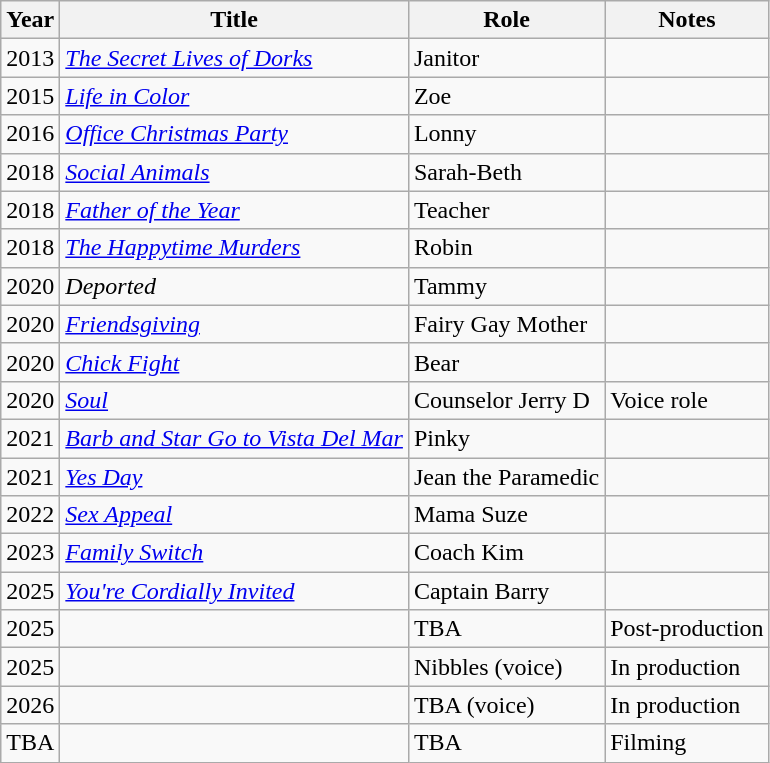<table class="wikitable sortable">
<tr>
<th>Year</th>
<th>Title</th>
<th>Role</th>
<th class="unsortable">Notes</th>
</tr>
<tr>
<td>2013</td>
<td><em><a href='#'>The Secret Lives of Dorks</a></em></td>
<td>Janitor</td>
<td></td>
</tr>
<tr>
<td>2015</td>
<td><em><a href='#'>Life in Color</a></em></td>
<td>Zoe</td>
<td></td>
</tr>
<tr>
<td>2016</td>
<td><em><a href='#'>Office Christmas Party</a></em></td>
<td>Lonny</td>
<td></td>
</tr>
<tr>
<td>2018</td>
<td><em><a href='#'>Social Animals</a></em></td>
<td>Sarah-Beth</td>
<td></td>
</tr>
<tr>
<td>2018</td>
<td><em><a href='#'>Father of the Year</a></em></td>
<td>Teacher</td>
<td></td>
</tr>
<tr>
<td>2018</td>
<td><em><a href='#'>The Happytime Murders</a></em></td>
<td>Robin</td>
<td></td>
</tr>
<tr>
<td>2020</td>
<td><em>Deported</em></td>
<td>Tammy</td>
<td></td>
</tr>
<tr>
<td>2020</td>
<td><em><a href='#'>Friendsgiving</a></em></td>
<td>Fairy Gay Mother</td>
<td></td>
</tr>
<tr>
<td>2020</td>
<td><em><a href='#'>Chick Fight</a></em></td>
<td>Bear</td>
<td></td>
</tr>
<tr>
<td>2020</td>
<td><em><a href='#'>Soul</a></em></td>
<td>Counselor Jerry D</td>
<td>Voice role</td>
</tr>
<tr>
<td>2021</td>
<td><em><a href='#'>Barb and Star Go to Vista Del Mar</a></em></td>
<td>Pinky</td>
<td></td>
</tr>
<tr>
<td>2021</td>
<td><em><a href='#'>Yes Day</a></em></td>
<td>Jean the Paramedic</td>
<td></td>
</tr>
<tr>
<td>2022</td>
<td><em><a href='#'>Sex Appeal</a></em></td>
<td>Mama Suze</td>
<td></td>
</tr>
<tr>
<td>2023</td>
<td><em><a href='#'>Family Switch</a></em></td>
<td>Coach Kim</td>
<td></td>
</tr>
<tr>
<td>2025</td>
<td><em><a href='#'>You're Cordially Invited</a></em></td>
<td>Captain Barry</td>
<td></td>
</tr>
<tr>
<td>2025</td>
<td></td>
<td>TBA</td>
<td>Post-production</td>
</tr>
<tr>
<td>2025</td>
<td></td>
<td>Nibbles (voice)</td>
<td>In production</td>
</tr>
<tr>
<td>2026</td>
<td></td>
<td>TBA (voice)</td>
<td>In production</td>
</tr>
<tr>
<td>TBA</td>
<td></td>
<td>TBA</td>
<td>Filming</td>
</tr>
</table>
